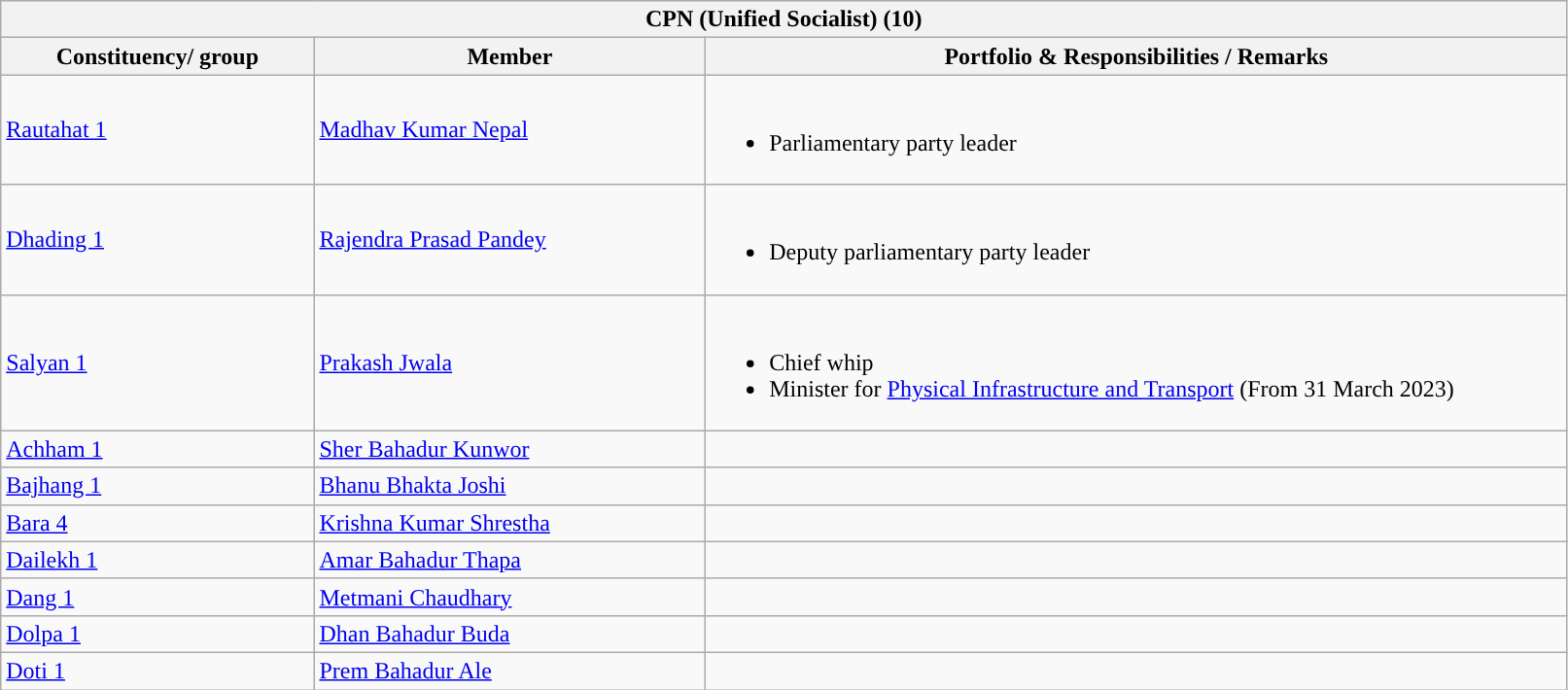<table class="wikitable sortable mw-collapsible mw-collapsed">
<tr>
<th colspan="3" style="width: 800pt; background:">CPN (Unified Socialist) (10)</th>
</tr>
<tr>
<th style="width:20%;">Constituency/ group</th>
<th style="width:25%;">Member</th>
<th>Portfolio & Responsibilities / Remarks</th>
</tr>
<tr>
<td><a href='#'>Rautahat 1</a></td>
<td><a href='#'>Madhav Kumar Nepal</a></td>
<td><br><ul><li>Parliamentary party leader</li></ul></td>
</tr>
<tr>
<td><a href='#'>Dhading 1</a></td>
<td><a href='#'>Rajendra Prasad Pandey</a></td>
<td><br><ul><li>Deputy parliamentary party leader</li></ul></td>
</tr>
<tr>
<td><a href='#'>Salyan 1</a></td>
<td><a href='#'>Prakash Jwala</a></td>
<td><br><ul><li>Chief whip</li><li>Minister for <a href='#'>Physical Infrastructure and Transport</a> (From 31 March 2023)</li></ul></td>
</tr>
<tr>
<td><a href='#'>Achham 1</a></td>
<td><a href='#'>Sher Bahadur Kunwor</a></td>
<td></td>
</tr>
<tr>
<td><a href='#'>Bajhang 1</a></td>
<td><a href='#'>Bhanu Bhakta Joshi</a></td>
<td></td>
</tr>
<tr>
<td><a href='#'>Bara 4</a></td>
<td><a href='#'>Krishna Kumar Shrestha</a></td>
<td></td>
</tr>
<tr>
<td><a href='#'>Dailekh 1</a></td>
<td><a href='#'>Amar Bahadur Thapa</a></td>
<td></td>
</tr>
<tr>
<td><a href='#'>Dang 1</a></td>
<td><a href='#'>Metmani Chaudhary</a></td>
<td></td>
</tr>
<tr>
<td><a href='#'>Dolpa 1</a></td>
<td><a href='#'>Dhan Bahadur Buda</a></td>
<td></td>
</tr>
<tr>
<td><a href='#'>Doti 1</a></td>
<td><a href='#'>Prem Bahadur Ale</a></td>
<td></td>
</tr>
</table>
